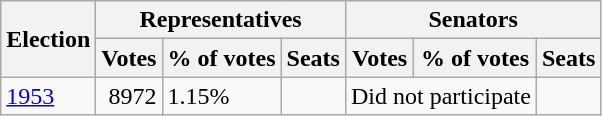<table class="wikitable">
<tr>
<th rowspan="2">Election</th>
<th colspan="3">Representatives</th>
<th colspan="3">Senators</th>
</tr>
<tr>
<th>Votes</th>
<th>% of votes</th>
<th>Seats</th>
<th>Votes</th>
<th>% of votes</th>
<th>Seats</th>
</tr>
<tr>
<td><a href='#'>1953</a></td>
<td align="right">8972</td>
<td>1.15%</td>
<td></td>
<td colspan="2" align="center">Did not participate</td>
<td></td>
</tr>
</table>
